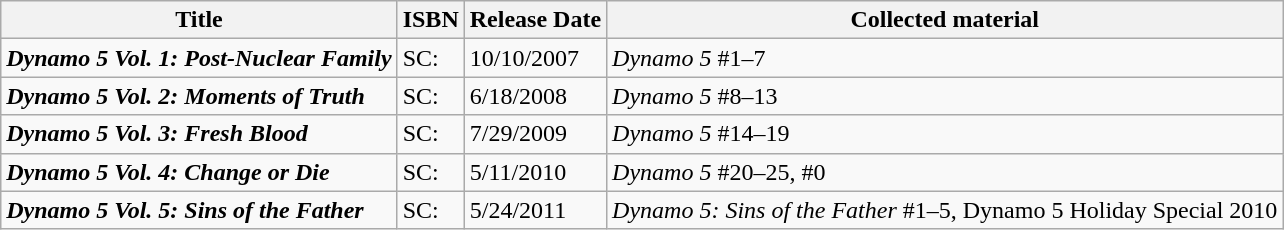<table class="wikitable">
<tr>
<th>Title</th>
<th>ISBN</th>
<th>Release Date</th>
<th>Collected material</th>
</tr>
<tr>
<td><strong><em>Dynamo 5 Vol. 1: Post-Nuclear Family</em></strong></td>
<td>SC: </td>
<td>10/10/2007</td>
<td><em>Dynamo 5</em> #1–7</td>
</tr>
<tr>
<td><strong><em>Dynamo 5 Vol. 2: Moments of Truth</em></strong></td>
<td>SC: </td>
<td>6/18/2008</td>
<td><em>Dynamo 5</em> #8–13</td>
</tr>
<tr>
<td><strong><em>Dynamo 5 Vol. 3: Fresh Blood</em></strong></td>
<td>SC: </td>
<td>7/29/2009</td>
<td><em>Dynamo 5</em> #14–19</td>
</tr>
<tr>
<td><strong><em>Dynamo 5 Vol. 4: Change or Die</em></strong></td>
<td>SC: </td>
<td>5/11/2010</td>
<td><em>Dynamo 5</em> #20–25, #0</td>
</tr>
<tr>
<td><strong><em>Dynamo 5 Vol. 5: Sins of the Father</em></strong></td>
<td>SC: </td>
<td>5/24/2011</td>
<td><em>Dynamo 5: Sins of the Father</em> #1–5, Dynamo 5 Holiday Special 2010</td>
</tr>
</table>
